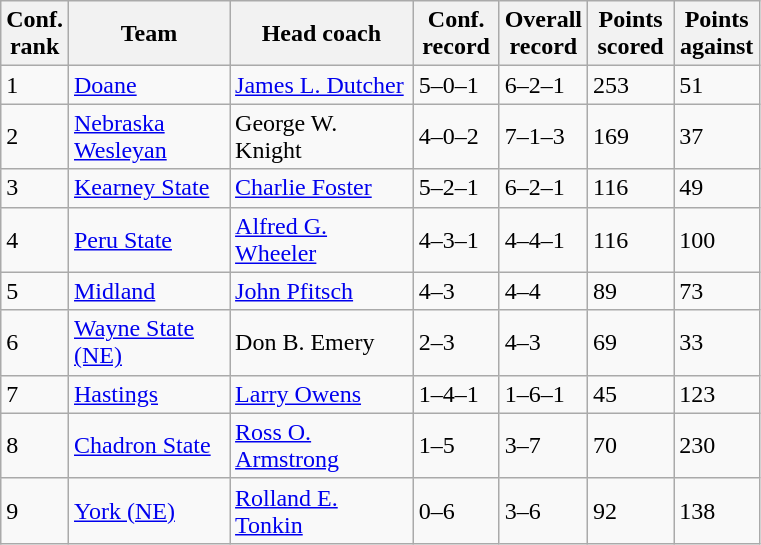<table class="sortable wikitable">
<tr>
<th width="25">Conf. rank</th>
<th width="100">Team</th>
<th width="115">Head coach</th>
<th width="50">Conf. record</th>
<th width="50">Overall record</th>
<th width="50">Points scored</th>
<th width="50">Points against</th>
</tr>
<tr align="left" bgcolor="">
<td>1</td>
<td><a href='#'>Doane</a></td>
<td><a href='#'>James L. Dutcher</a></td>
<td>5–0–1</td>
<td>6–2–1</td>
<td>253</td>
<td>51</td>
</tr>
<tr align="left" bgcolor="">
<td>2</td>
<td><a href='#'>Nebraska Wesleyan</a></td>
<td>George W. Knight</td>
<td>4–0–2</td>
<td>7–1–3</td>
<td>169</td>
<td>37</td>
</tr>
<tr align="left" bgcolor="">
<td>3</td>
<td><a href='#'>Kearney State</a></td>
<td><a href='#'>Charlie Foster</a></td>
<td>5–2–1</td>
<td>6–2–1</td>
<td>116</td>
<td>49</td>
</tr>
<tr align="left" bgcolor="">
<td>4</td>
<td><a href='#'>Peru State</a></td>
<td><a href='#'>Alfred G. Wheeler</a></td>
<td>4–3–1</td>
<td>4–4–1</td>
<td>116</td>
<td>100</td>
</tr>
<tr align="left" bgcolor="">
<td>5</td>
<td><a href='#'>Midland</a></td>
<td><a href='#'>John Pfitsch</a></td>
<td>4–3</td>
<td>4–4</td>
<td>89</td>
<td>73</td>
</tr>
<tr align="left" bgcolor="">
<td>6</td>
<td><a href='#'>Wayne State (NE)</a></td>
<td>Don B. Emery</td>
<td>2–3</td>
<td>4–3</td>
<td>69</td>
<td>33</td>
</tr>
<tr align="left" bgcolor="">
<td>7</td>
<td><a href='#'>Hastings</a></td>
<td><a href='#'>Larry Owens</a></td>
<td>1–4–1</td>
<td>1–6–1</td>
<td>45</td>
<td>123</td>
</tr>
<tr align="left" bgcolor="">
<td>8</td>
<td><a href='#'>Chadron State</a></td>
<td><a href='#'>Ross O. Armstrong</a></td>
<td>1–5</td>
<td>3–7</td>
<td>70</td>
<td>230</td>
</tr>
<tr align="left" bgcolor="">
<td>9</td>
<td><a href='#'>York (NE)</a></td>
<td><a href='#'>Rolland E. Tonkin</a></td>
<td>0–6</td>
<td>3–6</td>
<td>92</td>
<td>138</td>
</tr>
</table>
